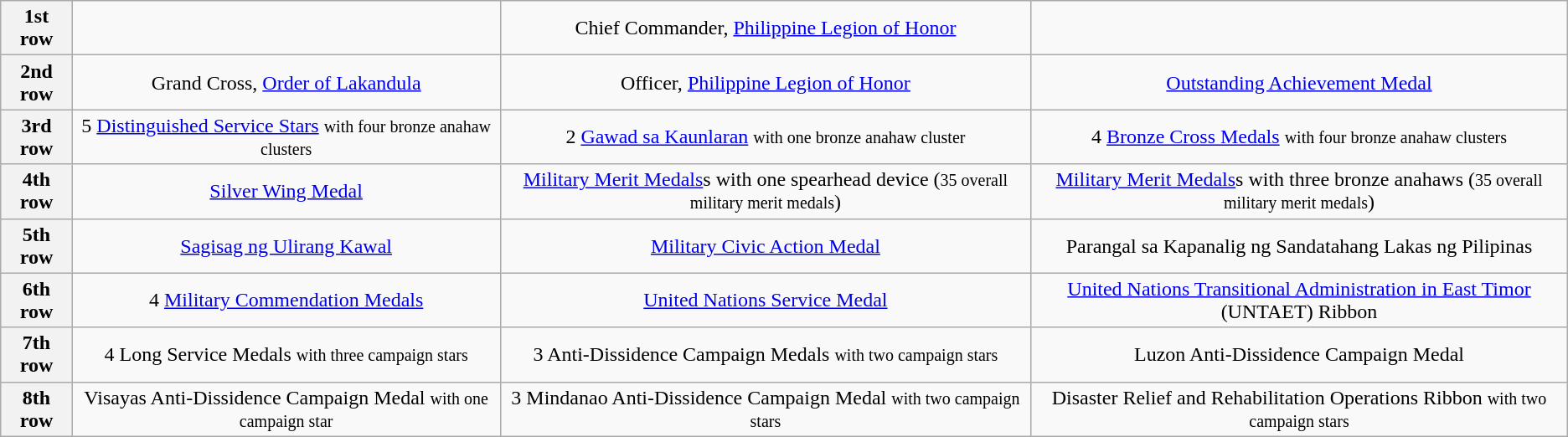<table class="wikitable">
<tr>
<th>1st row</th>
<td colspan="2" align="center"></td>
<td colspan="2" align="center">Chief Commander, <a href='#'>Philippine Legion of Honor</a></td>
<td colspan="2" align="center"></td>
</tr>
<tr>
<th>2nd row</th>
<td colspan="2" align="center">Grand Cross, <a href='#'>Order of Lakandula</a></td>
<td colspan="2" align="center">Officer, <a href='#'>Philippine Legion of Honor</a></td>
<td colspan="2" align="center"><a href='#'>Outstanding Achievement Medal</a></td>
</tr>
<tr>
<th>3rd row</th>
<td colspan="2" align="center">5 <a href='#'>Distinguished Service Stars</a> <small>with four bronze anahaw clusters</small> </td>
<td colspan="2" align="center">2 <a href='#'>Gawad sa Kaunlaran</a> <small>with one bronze anahaw cluster</small></td>
<td colspan="2" align="center">4 <a href='#'>Bronze Cross Medals</a> <small>with four bronze anahaw clusters</small> </td>
</tr>
<tr>
<th>4th row</th>
<td colspan="2" align="center"><a href='#'>Silver Wing Medal</a></td>
<td colspan="2" align="center"><a href='#'>Military Merit Medals</a>s with one spearhead device (<small>35 overall military merit medals</small>) </td>
<td colspan="2" align="center"><a href='#'>Military Merit Medals</a>s with three bronze anahaws (<small>35 overall military merit medals</small>) </td>
</tr>
<tr>
<th>5th row</th>
<td colspan="2" align="center"><a href='#'>Sagisag ng Ulirang Kawal</a></td>
<td colspan="2" align="center"><a href='#'>Military Civic Action Medal</a></td>
<td colspan="2" align="center">Parangal sa Kapanalig ng Sandatahang Lakas ng Pilipinas</td>
</tr>
<tr>
<th>6th row</th>
<td colspan="2" align="center">4 <a href='#'>Military Commendation Medals</a></td>
<td colspan="2" align="center"><a href='#'>United Nations Service Medal</a></td>
<td colspan="2" align="center"><a href='#'>United Nations Transitional Administration in East Timor</a> (UNTAET) Ribbon</td>
</tr>
<tr>
<th>7th row</th>
<td colspan="2" align="center">4 Long Service Medals <small>with three campaign stars</small></td>
<td colspan="2" align="center">3 Anti-Dissidence Campaign Medals <small>with two campaign stars</small></td>
<td colspan="2" align="center">Luzon Anti-Dissidence Campaign Medal</td>
</tr>
<tr>
<th>8th row</th>
<td colspan="2" align="center">Visayas Anti-Dissidence Campaign Medal <small>with one campaign star</small></td>
<td colspan="2" align="center">3 Mindanao Anti-Dissidence Campaign Medal <small>with two campaign stars</small></td>
<td colspan="2" align="center">Disaster Relief and Rehabilitation Operations Ribbon <small>with two campaign stars</small></td>
</tr>
</table>
